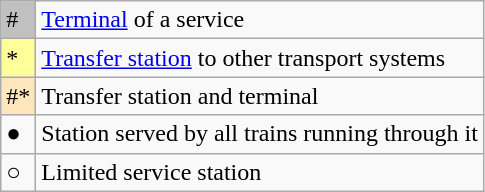<table class="wikitable">
<tr>
<td style="background-color:#C0C0C0">#</td>
<td><a href='#'>Terminal</a> of a service</td>
</tr>
<tr>
<td style="background-color:#FFFF99">*</td>
<td><a href='#'>Transfer station</a> to other transport systems</td>
</tr>
<tr>
<td style="background-color:#FFE6BD">#*</td>
<td>Transfer station and terminal</td>
</tr>
<tr>
<td>●</td>
<td>Station served by all trains running through it</td>
</tr>
<tr>
<td>○</td>
<td>Limited service station</td>
</tr>
</table>
